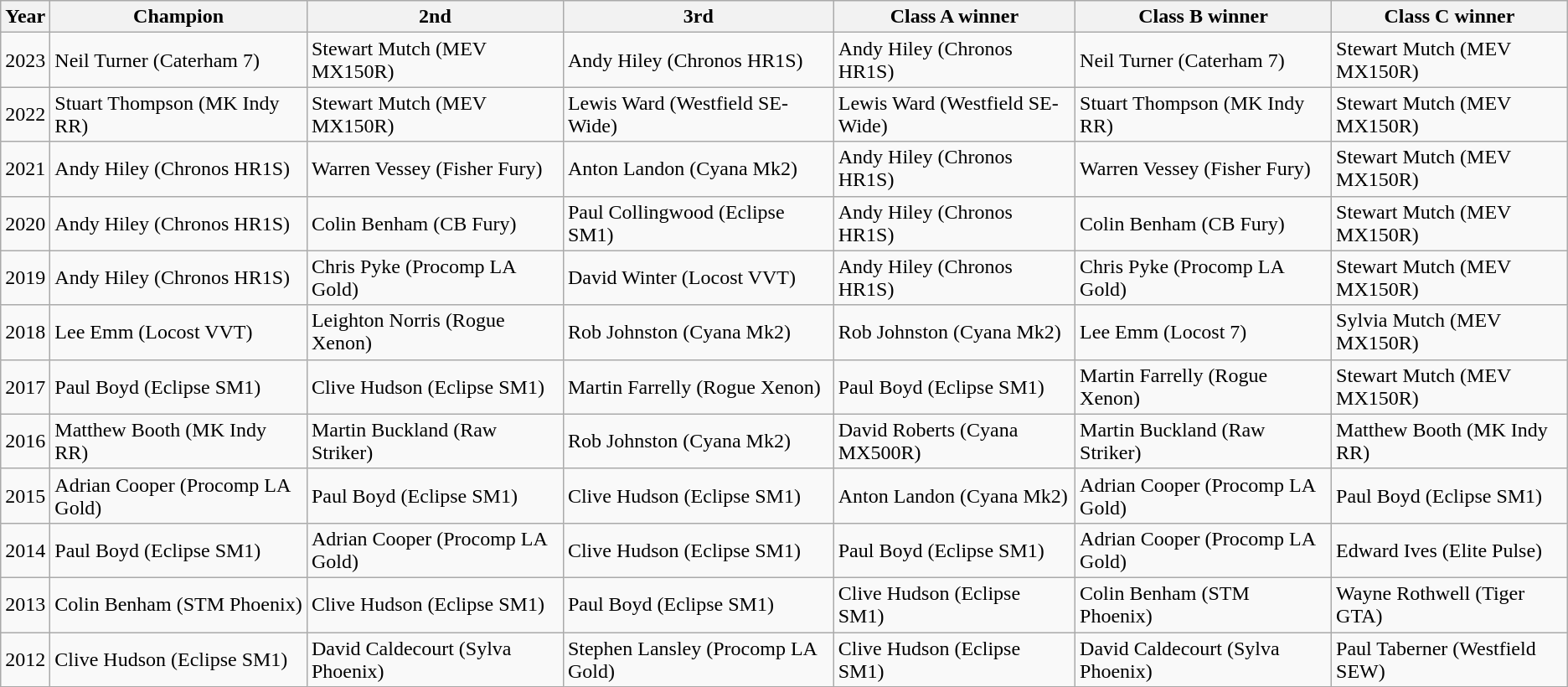<table class="wikitable">
<tr>
<th>Year</th>
<th>Champion</th>
<th>2nd</th>
<th>3rd</th>
<th>Class A winner</th>
<th>Class B winner</th>
<th>Class C winner</th>
</tr>
<tr>
<td>2023</td>
<td>Neil Turner (Caterham 7)</td>
<td>Stewart Mutch (MEV MX150R)</td>
<td>Andy Hiley (Chronos HR1S)</td>
<td>Andy Hiley (Chronos HR1S)</td>
<td>Neil Turner (Caterham 7)</td>
<td>Stewart Mutch (MEV MX150R)</td>
</tr>
<tr>
<td>2022</td>
<td>Stuart Thompson (MK Indy RR)</td>
<td>Stewart Mutch (MEV MX150R)</td>
<td>Lewis Ward (Westfield SE-Wide)</td>
<td>Lewis Ward (Westfield SE-Wide)</td>
<td>Stuart Thompson (MK Indy RR)</td>
<td>Stewart Mutch (MEV MX150R)</td>
</tr>
<tr>
<td>2021</td>
<td>Andy Hiley (Chronos HR1S)</td>
<td>Warren Vessey (Fisher Fury)</td>
<td>Anton Landon (Cyana Mk2)</td>
<td>Andy Hiley (Chronos HR1S)</td>
<td>Warren Vessey (Fisher Fury)</td>
<td>Stewart Mutch (MEV MX150R)</td>
</tr>
<tr>
<td>2020</td>
<td>Andy Hiley (Chronos HR1S)</td>
<td>Colin Benham (CB Fury)</td>
<td>Paul Collingwood (Eclipse SM1)</td>
<td>Andy Hiley (Chronos HR1S)</td>
<td>Colin Benham (CB Fury)</td>
<td>Stewart Mutch (MEV MX150R)</td>
</tr>
<tr>
<td>2019</td>
<td>Andy Hiley (Chronos HR1S)</td>
<td>Chris Pyke (Procomp LA Gold)</td>
<td>David Winter (Locost VVT)</td>
<td>Andy Hiley (Chronos HR1S)</td>
<td>Chris Pyke (Procomp LA Gold)</td>
<td>Stewart Mutch (MEV MX150R)</td>
</tr>
<tr>
<td>2018</td>
<td>Lee Emm (Locost VVT)</td>
<td>Leighton Norris (Rogue Xenon)</td>
<td>Rob Johnston (Cyana Mk2)</td>
<td>Rob Johnston (Cyana Mk2)</td>
<td>Lee Emm (Locost 7)</td>
<td>Sylvia Mutch (MEV MX150R)</td>
</tr>
<tr>
<td>2017</td>
<td>Paul Boyd (Eclipse SM1)</td>
<td>Clive Hudson (Eclipse SM1)</td>
<td>Martin Farrelly (Rogue Xenon)</td>
<td>Paul Boyd (Eclipse SM1)</td>
<td>Martin Farrelly (Rogue Xenon)</td>
<td>Stewart Mutch (MEV MX150R)</td>
</tr>
<tr>
<td>2016</td>
<td>Matthew Booth (MK Indy RR)</td>
<td>Martin Buckland (Raw Striker)</td>
<td>Rob Johnston (Cyana Mk2)</td>
<td>David Roberts (Cyana MX500R)</td>
<td>Martin Buckland (Raw Striker)</td>
<td>Matthew Booth (MK Indy RR)</td>
</tr>
<tr>
<td>2015</td>
<td>Adrian Cooper (Procomp LA Gold)</td>
<td>Paul Boyd (Eclipse SM1)</td>
<td>Clive Hudson (Eclipse SM1)</td>
<td>Anton Landon (Cyana Mk2)</td>
<td>Adrian Cooper (Procomp LA Gold)</td>
<td>Paul Boyd (Eclipse SM1)</td>
</tr>
<tr>
<td>2014</td>
<td>Paul Boyd (Eclipse SM1)</td>
<td>Adrian Cooper (Procomp LA Gold)</td>
<td>Clive Hudson (Eclipse SM1)</td>
<td>Paul Boyd (Eclipse SM1)</td>
<td>Adrian Cooper (Procomp LA Gold)</td>
<td>Edward Ives (Elite Pulse)</td>
</tr>
<tr>
<td>2013</td>
<td>Colin Benham (STM Phoenix)</td>
<td>Clive Hudson (Eclipse SM1)</td>
<td>Paul Boyd (Eclipse SM1)</td>
<td>Clive Hudson (Eclipse SM1)</td>
<td>Colin Benham (STM Phoenix)</td>
<td>Wayne Rothwell (Tiger GTA)</td>
</tr>
<tr>
<td>2012</td>
<td>Clive Hudson (Eclipse SM1)</td>
<td>David Caldecourt (Sylva Phoenix)</td>
<td>Stephen Lansley (Procomp LA Gold)</td>
<td>Clive Hudson (Eclipse SM1)</td>
<td>David Caldecourt (Sylva Phoenix)</td>
<td>Paul Taberner (Westfield SEW)</td>
</tr>
</table>
